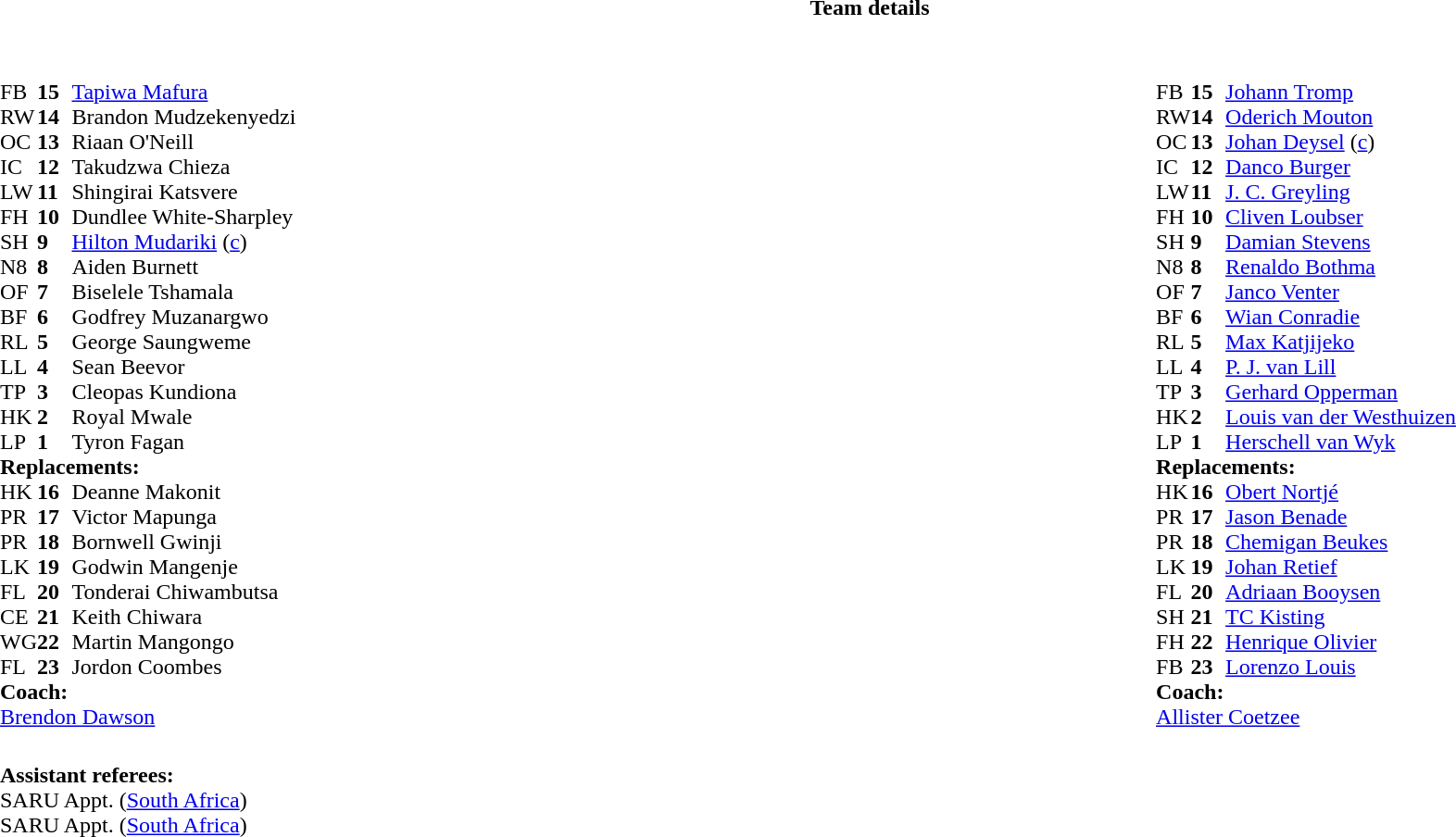<table border="0" style="width:100%;" class="collapsible collapsed">
<tr>
<th>Team details</th>
</tr>
<tr>
<td><br><table style="width:100%">
<tr>
<td style="vertical-align:top;width:50%"><br><table cellspacing="0" cellpadding="0">
<tr>
<th width="25"></th>
<th width="25"></th>
</tr>
<tr>
<td>FB</td>
<td><strong>15</strong></td>
<td><a href='#'>Tapiwa Mafura</a></td>
</tr>
<tr>
<td>RW</td>
<td><strong>14</strong></td>
<td>Brandon Mudzekenyedzi</td>
</tr>
<tr>
<td>OC</td>
<td><strong>13</strong></td>
<td>Riaan O'Neill</td>
</tr>
<tr>
<td>IC</td>
<td><strong>12</strong></td>
<td>Takudzwa Chieza</td>
</tr>
<tr>
<td>LW</td>
<td><strong>11</strong></td>
<td>Shingirai Katsvere</td>
<td></td>
<td></td>
</tr>
<tr>
<td>FH</td>
<td><strong>10</strong></td>
<td>Dundlee White-Sharpley</td>
</tr>
<tr>
<td>SH</td>
<td><strong>9</strong></td>
<td><a href='#'>Hilton Mudariki</a> (<a href='#'>c</a>)</td>
<td></td>
<td></td>
</tr>
<tr>
<td>N8</td>
<td><strong>8</strong></td>
<td>Aiden Burnett</td>
<td></td>
<td></td>
</tr>
<tr>
<td>OF</td>
<td><strong>7</strong></td>
<td>Biselele Tshamala</td>
<td></td>
<td></td>
</tr>
<tr>
<td>BF</td>
<td><strong>6</strong></td>
<td>Godfrey Muzanargwo</td>
</tr>
<tr>
<td>RL</td>
<td><strong>5</strong></td>
<td>George Saungweme</td>
<td></td>
<td></td>
</tr>
<tr>
<td>LL</td>
<td><strong>4</strong></td>
<td>Sean Beevor</td>
</tr>
<tr>
<td>TP</td>
<td><strong>3</strong></td>
<td>Cleopas Kundiona</td>
<td></td>
<td></td>
</tr>
<tr>
<td>HK</td>
<td><strong>2</strong></td>
<td>Royal Mwale</td>
<td></td>
<td></td>
</tr>
<tr>
<td>LP</td>
<td><strong>1</strong></td>
<td>Tyron Fagan</td>
<td></td>
<td></td>
</tr>
<tr>
<td colspan=3><strong>Replacements:</strong></td>
</tr>
<tr>
<td>HK</td>
<td><strong>16</strong></td>
<td>Deanne Makonit</td>
<td></td>
<td></td>
</tr>
<tr>
<td>PR</td>
<td><strong>17</strong></td>
<td>Victor Mapunga</td>
<td></td>
<td></td>
</tr>
<tr>
<td>PR</td>
<td><strong>18</strong></td>
<td>Bornwell Gwinji</td>
<td></td>
<td></td>
</tr>
<tr>
<td>LK</td>
<td><strong>19</strong></td>
<td>Godwin Mangenje</td>
<td></td>
<td></td>
</tr>
<tr>
<td>FL</td>
<td><strong>20</strong></td>
<td>Tonderai Chiwambutsa</td>
<td></td>
<td></td>
</tr>
<tr>
<td>CE</td>
<td><strong>21</strong></td>
<td>Keith Chiwara</td>
<td></td>
<td></td>
</tr>
<tr>
<td>WG</td>
<td><strong>22</strong></td>
<td>Martin Mangongo</td>
<td></td>
<td></td>
</tr>
<tr>
<td>FL</td>
<td><strong>23</strong></td>
<td>Jordon Coombes</td>
<td></td>
<td></td>
</tr>
<tr>
<td colspan=3><strong>Coach:</strong></td>
</tr>
<tr>
<td colspan="4"> <a href='#'>Brendon Dawson</a></td>
</tr>
</table>
</td>
<td style="vertical-align:top;width:50%"><br><table cellspacing="0" cellpadding="0" style="margin:auto">
<tr>
<th width="25"></th>
<th width="25"></th>
</tr>
<tr>
<td>FB</td>
<td><strong>15</strong></td>
<td><a href='#'>Johann Tromp</a></td>
</tr>
<tr>
<td>RW</td>
<td><strong>14</strong></td>
<td><a href='#'>Oderich Mouton</a></td>
<td></td>
<td></td>
</tr>
<tr>
<td>OC</td>
<td><strong>13</strong></td>
<td><a href='#'>Johan Deysel</a> (<a href='#'>c</a>)</td>
</tr>
<tr>
<td>IC</td>
<td><strong>12</strong></td>
<td><a href='#'>Danco Burger</a></td>
</tr>
<tr>
<td>LW</td>
<td><strong>11</strong></td>
<td><a href='#'>J. C. Greyling</a></td>
</tr>
<tr>
<td>FH</td>
<td><strong>10</strong></td>
<td><a href='#'>Cliven Loubser</a></td>
<td></td>
<td></td>
</tr>
<tr>
<td>SH</td>
<td><strong>9</strong></td>
<td><a href='#'>Damian Stevens</a></td>
<td></td>
<td></td>
</tr>
<tr>
<td>N8</td>
<td><strong>8</strong></td>
<td><a href='#'>Renaldo Bothma</a></td>
<td></td>
<td></td>
</tr>
<tr>
<td>OF</td>
<td><strong>7</strong></td>
<td><a href='#'>Janco Venter</a></td>
</tr>
<tr>
<td>BF</td>
<td><strong>6</strong></td>
<td><a href='#'>Wian Conradie</a></td>
<td></td>
</tr>
<tr>
<td>RL</td>
<td><strong>5</strong></td>
<td><a href='#'>Max Katjijeko</a></td>
<td></td>
<td></td>
</tr>
<tr>
<td>LL</td>
<td><strong>4</strong></td>
<td><a href='#'>P. J. van Lill</a></td>
</tr>
<tr>
<td>TP</td>
<td><strong>3</strong></td>
<td><a href='#'>Gerhard Opperman</a></td>
<td></td>
<td></td>
</tr>
<tr>
<td>HK</td>
<td><strong>2</strong></td>
<td><a href='#'>Louis van der Westhuizen</a></td>
<td></td>
<td></td>
</tr>
<tr>
<td>LP</td>
<td><strong>1</strong></td>
<td><a href='#'>Herschell van Wyk</a></td>
<td></td>
<td></td>
</tr>
<tr>
<td colspan="3"><strong>Replacements:</strong></td>
</tr>
<tr>
<td>HK</td>
<td><strong>16</strong></td>
<td><a href='#'>Obert Nortjé</a></td>
<td></td>
<td></td>
</tr>
<tr>
<td>PR</td>
<td><strong>17</strong></td>
<td><a href='#'>Jason Benade</a></td>
<td></td>
<td></td>
</tr>
<tr>
<td>PR</td>
<td><strong>18</strong></td>
<td><a href='#'>Chemigan Beukes</a></td>
<td></td>
<td></td>
</tr>
<tr>
<td>LK</td>
<td><strong>19</strong></td>
<td><a href='#'>Johan Retief</a></td>
<td></td>
<td></td>
</tr>
<tr>
<td>FL</td>
<td><strong>20</strong></td>
<td><a href='#'>Adriaan Booysen</a></td>
<td></td>
<td></td>
</tr>
<tr>
<td>SH</td>
<td><strong>21</strong></td>
<td><a href='#'>TC Kisting</a></td>
<td></td>
<td></td>
</tr>
<tr>
<td>FH</td>
<td><strong>22</strong></td>
<td><a href='#'>Henrique Olivier</a></td>
<td></td>
<td></td>
</tr>
<tr>
<td>FB</td>
<td><strong>23</strong></td>
<td><a href='#'>Lorenzo Louis</a></td>
<td></td>
<td></td>
</tr>
<tr>
<td colspan="3"><strong>Coach:</strong></td>
</tr>
<tr>
<td colspan="3"> <a href='#'>Allister Coetzee</a></td>
</tr>
</table>
</td>
</tr>
</table>
<table style="width:100%">
<tr>
<td><br><strong>Assistant referees:</strong>
<br>SARU Appt. (<a href='#'>South Africa</a>)
<br>SARU Appt. (<a href='#'>South Africa</a>)</td>
</tr>
</table>
</td>
</tr>
</table>
